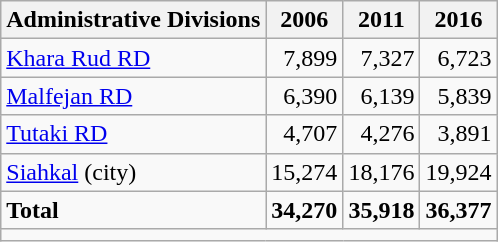<table class="wikitable">
<tr>
<th>Administrative Divisions</th>
<th>2006</th>
<th>2011</th>
<th>2016</th>
</tr>
<tr>
<td><a href='#'>Khara Rud RD</a></td>
<td style="text-align: right;">7,899</td>
<td style="text-align: right;">7,327</td>
<td style="text-align: right;">6,723</td>
</tr>
<tr>
<td><a href='#'>Malfejan RD</a></td>
<td style="text-align: right;">6,390</td>
<td style="text-align: right;">6,139</td>
<td style="text-align: right;">5,839</td>
</tr>
<tr>
<td><a href='#'>Tutaki RD</a></td>
<td style="text-align: right;">4,707</td>
<td style="text-align: right;">4,276</td>
<td style="text-align: right;">3,891</td>
</tr>
<tr>
<td><a href='#'>Siahkal</a> (city)</td>
<td style="text-align: right;">15,274</td>
<td style="text-align: right;">18,176</td>
<td style="text-align: right;">19,924</td>
</tr>
<tr>
<td><strong>Total</strong></td>
<td style="text-align: right;"><strong>34,270</strong></td>
<td style="text-align: right;"><strong>35,918</strong></td>
<td style="text-align: right;"><strong>36,377</strong></td>
</tr>
<tr>
<td colspan=4></td>
</tr>
</table>
